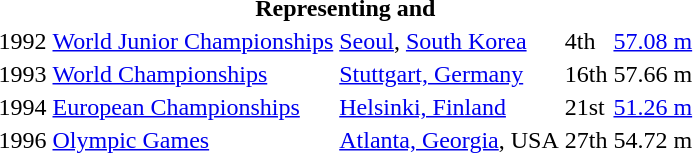<table>
<tr>
<th colspan="5">Representing  and </th>
</tr>
<tr>
<td>1992</td>
<td><a href='#'>World Junior Championships</a></td>
<td><a href='#'>Seoul</a>, <a href='#'>South Korea</a></td>
<td>4th</td>
<td><a href='#'>57.08 m</a></td>
</tr>
<tr>
<td>1993</td>
<td><a href='#'>World Championships</a></td>
<td><a href='#'>Stuttgart, Germany</a></td>
<td>16th</td>
<td>57.66 m</td>
</tr>
<tr>
<td>1994</td>
<td><a href='#'>European Championships</a></td>
<td><a href='#'>Helsinki, Finland</a></td>
<td>21st</td>
<td><a href='#'>51.26 m</a></td>
</tr>
<tr>
<td>1996</td>
<td><a href='#'>Olympic Games</a></td>
<td><a href='#'>Atlanta, Georgia</a>, USA</td>
<td>27th</td>
<td>54.72 m</td>
</tr>
</table>
